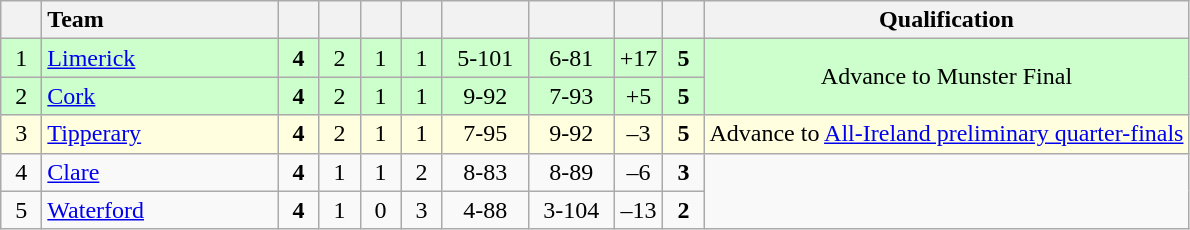<table class="wikitable" style="text-align:center">
<tr>
<th width="20"></th>
<th width="150" style="text-align:left;">Team</th>
<th width="20"></th>
<th width="20"></th>
<th width="20"></th>
<th width="20"></th>
<th width="50"></th>
<th width="50"></th>
<th width="20"></th>
<th width="20"></th>
<th>Qualification</th>
</tr>
<tr style="background:#ccffcc">
<td>1</td>
<td style="text-align:left"> <a href='#'>Limerick</a></td>
<td><strong>4</strong></td>
<td>2</td>
<td>1</td>
<td>1</td>
<td>5-101</td>
<td>6-81</td>
<td>+17</td>
<td><strong>5</strong></td>
<td rowspan="2">Advance to Munster Final</td>
</tr>
<tr style="background:#ccffcc">
<td>2</td>
<td style="text-align:left"> <a href='#'>Cork</a></td>
<td><strong>4</strong></td>
<td>2</td>
<td>1</td>
<td>1</td>
<td>9-92</td>
<td>7-93</td>
<td>+5</td>
<td><strong>5</strong></td>
</tr>
<tr style="background:#FFFFE0">
<td>3</td>
<td style="text-align:left"><strong></strong> <a href='#'>Tipperary</a></td>
<td><strong>4</strong></td>
<td>2</td>
<td>1</td>
<td>1</td>
<td>7-95</td>
<td>9-92</td>
<td>–3</td>
<td><strong>5</strong></td>
<td>Advance to <a href='#'>All-Ireland preliminary quarter-finals</a></td>
</tr>
<tr>
<td>4</td>
<td style="text-align:left"> <a href='#'>Clare</a></td>
<td><strong>4</strong></td>
<td>1</td>
<td>1</td>
<td>2</td>
<td>8-83</td>
<td>8-89</td>
<td>–6</td>
<td><strong>3</strong></td>
<td rowspan="2"></td>
</tr>
<tr>
<td>5</td>
<td style="text-align:left"> <a href='#'>Waterford</a></td>
<td><strong>4</strong></td>
<td>1</td>
<td>0</td>
<td>3</td>
<td>4-88</td>
<td>3-104</td>
<td>–13</td>
<td><strong>2</strong></td>
</tr>
</table>
